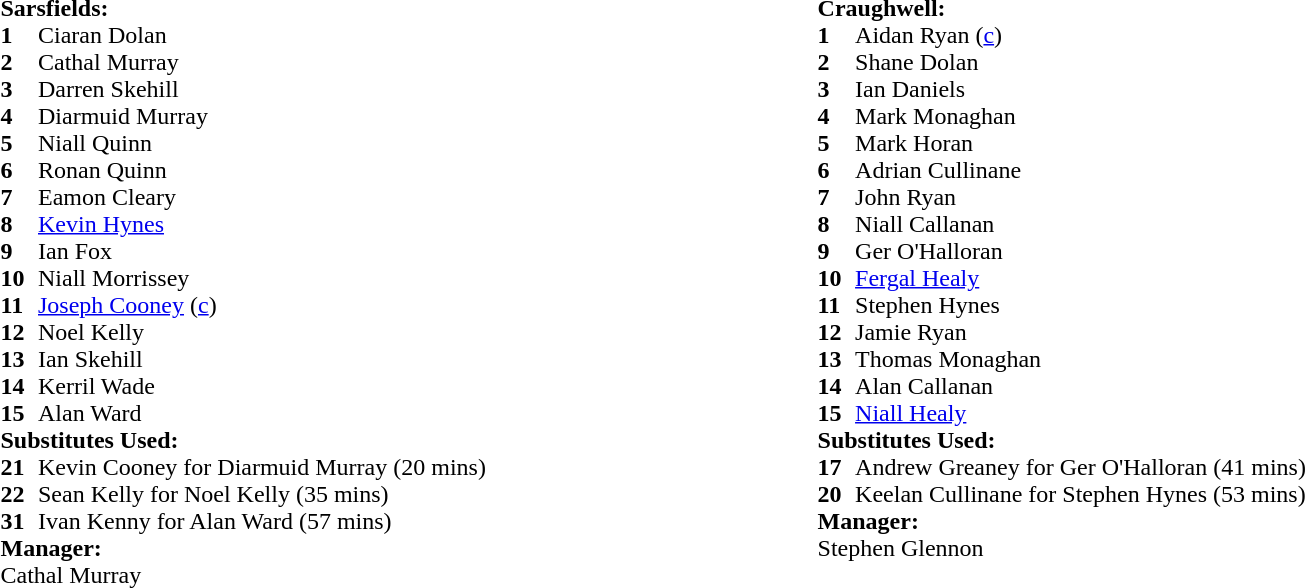<table style="width:75%;">
<tr>
<td style="vertical-align:top; width:50%;"><br><table style="font-size: 100%" cellspacing="0" cellpadding="0">
<tr>
<td colspan="4"><strong>Sarsfields:</strong></td>
</tr>
<tr>
<th width=25></th>
</tr>
<tr>
<td><strong>1</strong></td>
<td>Ciaran Dolan</td>
</tr>
<tr>
<td><strong>2</strong></td>
<td>Cathal Murray</td>
</tr>
<tr>
<td><strong>3</strong></td>
<td>Darren Skehill</td>
</tr>
<tr>
<td><strong>4</strong></td>
<td>Diarmuid Murray</td>
</tr>
<tr>
<td><strong>5</strong></td>
<td>Niall Quinn</td>
</tr>
<tr>
<td><strong>6</strong></td>
<td>Ronan Quinn</td>
</tr>
<tr>
<td><strong>7</strong></td>
<td>Eamon Cleary</td>
</tr>
<tr>
<td><strong>8</strong></td>
<td><a href='#'>Kevin Hynes</a></td>
</tr>
<tr>
<td><strong>9</strong></td>
<td>Ian Fox</td>
</tr>
<tr>
<td><strong>10</strong></td>
<td>Niall Morrissey</td>
</tr>
<tr>
<td><strong>11</strong></td>
<td><a href='#'>Joseph Cooney</a> (<a href='#'>c</a>)</td>
</tr>
<tr>
<td><strong>12</strong></td>
<td>Noel Kelly</td>
</tr>
<tr>
<td><strong>13</strong></td>
<td>Ian Skehill</td>
</tr>
<tr>
<td><strong>14</strong></td>
<td>Kerril Wade</td>
</tr>
<tr>
<td><strong>15</strong></td>
<td>Alan Ward</td>
</tr>
<tr>
<td colspan=3><strong>Substitutes Used:</strong></td>
</tr>
<tr>
<td><strong>21</strong></td>
<td>Kevin Cooney for Diarmuid Murray (20 mins)</td>
</tr>
<tr>
<td><strong>22</strong></td>
<td>Sean Kelly for Noel Kelly (35 mins)</td>
</tr>
<tr>
<td><strong>31</strong></td>
<td>Ivan Kenny for Alan Ward (57 mins)</td>
</tr>
<tr>
<td colspan=3><strong>Manager:</strong></td>
</tr>
<tr>
<td colspan=4>Cathal Murray</td>
</tr>
</table>
</td>
<td style="vertical-align:top; width:50%;"><br><table cellspacing="0" cellpadding="0" style="font-size:100%; margin:auto;">
<tr>
<td colspan="4"><strong>Craughwell:</strong></td>
</tr>
<tr>
<th width=25></th>
</tr>
<tr>
<td><strong>1</strong></td>
<td>Aidan Ryan (<a href='#'>c</a>)</td>
</tr>
<tr>
<td><strong>2</strong></td>
<td>Shane Dolan</td>
</tr>
<tr>
<td><strong>3</strong></td>
<td>Ian Daniels</td>
</tr>
<tr>
<td><strong>4</strong></td>
<td>Mark Monaghan</td>
</tr>
<tr>
<td><strong>5</strong></td>
<td>Mark Horan</td>
</tr>
<tr>
<td><strong>6</strong></td>
<td>Adrian Cullinane</td>
</tr>
<tr>
<td><strong>7</strong></td>
<td>John Ryan</td>
</tr>
<tr>
<td><strong>8</strong></td>
<td>Niall Callanan</td>
</tr>
<tr>
<td><strong>9</strong></td>
<td>Ger O'Halloran</td>
</tr>
<tr>
<td><strong>10</strong></td>
<td><a href='#'>Fergal Healy</a></td>
</tr>
<tr>
<td><strong>11</strong></td>
<td>Stephen Hynes</td>
</tr>
<tr>
<td><strong>12</strong></td>
<td>Jamie Ryan</td>
</tr>
<tr>
<td><strong>13</strong></td>
<td>Thomas Monaghan</td>
</tr>
<tr>
<td><strong>14</strong></td>
<td>Alan Callanan</td>
</tr>
<tr>
<td><strong>15</strong></td>
<td><a href='#'>Niall Healy</a></td>
</tr>
<tr>
<td colspan=3><strong>Substitutes Used:</strong></td>
</tr>
<tr>
<td><strong>17</strong></td>
<td>Andrew Greaney for Ger O'Halloran (41 mins)</td>
</tr>
<tr>
<td><strong>20</strong></td>
<td>Keelan Cullinane for Stephen Hynes (53 mins)</td>
</tr>
<tr>
<td colspan=3><strong>Manager:</strong></td>
</tr>
<tr>
<td colspan=4>Stephen Glennon</td>
</tr>
</table>
</td>
</tr>
</table>
